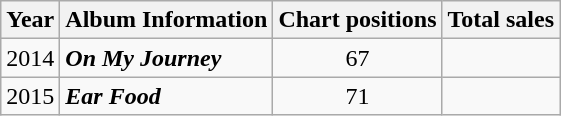<table class="wikitable">
<tr>
<th rowspan="1">Year</th>
<th rowspan="1">Album Information</th>
<th colspan="1">Chart positions<br></th>
<th colspan="1">Total sales<br></th>
</tr>
<tr>
<td align="center">2014</td>
<td><strong><em>On My Journey</em></strong><br></td>
<td align="center">67</td>
<td align="center"></td>
</tr>
<tr>
<td align="center">2015</td>
<td><strong><em>Ear Food</em></strong><br></td>
<td align="center">71</td>
<td align="center"></td>
</tr>
</table>
